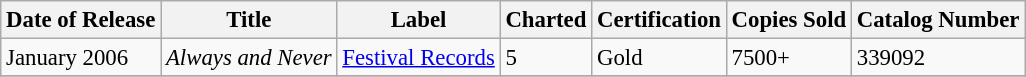<table class="wikitable" style="font-size: 95%;">
<tr>
<th>Date of Release</th>
<th>Title</th>
<th>Label</th>
<th>Charted</th>
<th>Certification</th>
<th>Copies Sold</th>
<th>Catalog Number</th>
</tr>
<tr>
<td>January 2006</td>
<td><em>Always and Never</em></td>
<td><a href='#'>Festival Records</a></td>
<td>5</td>
<td>Gold</td>
<td>7500+</td>
<td>339092</td>
</tr>
<tr>
</tr>
</table>
